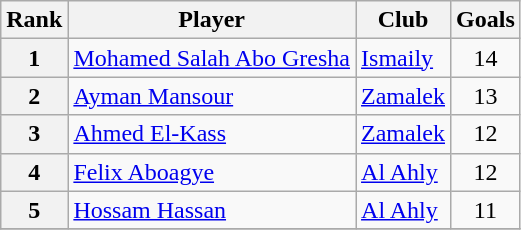<table class="wikitable" style="text-align:center">
<tr>
<th>Rank</th>
<th>Player</th>
<th>Club</th>
<th>Goals</th>
</tr>
<tr>
<th>1</th>
<td align="left"> <a href='#'>Mohamed Salah Abo Gresha</a></td>
<td align="left"><a href='#'>Ismaily</a></td>
<td>14</td>
</tr>
<tr>
<th>2</th>
<td align="left"> <a href='#'>Ayman Mansour</a></td>
<td align="left"><a href='#'>Zamalek</a></td>
<td>13</td>
</tr>
<tr>
<th>3</th>
<td align="left"> <a href='#'>Ahmed El-Kass</a></td>
<td align="left"><a href='#'>Zamalek</a></td>
<td>12</td>
</tr>
<tr>
<th>4</th>
<td align="left"> <a href='#'>Felix Aboagye</a></td>
<td align="left"><a href='#'>Al Ahly</a></td>
<td>12</td>
</tr>
<tr>
<th>5</th>
<td align="left"> <a href='#'>Hossam Hassan</a></td>
<td align="left"><a href='#'>Al Ahly</a></td>
<td>11</td>
</tr>
<tr>
</tr>
</table>
